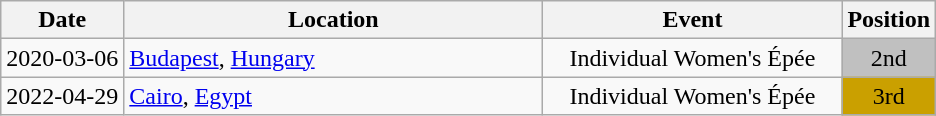<table class="wikitable" style="text-align:center;">
<tr>
<th>Date</th>
<th style="width:17em">Location</th>
<th style="width:12em">Event</th>
<th>Position</th>
</tr>
<tr>
<td>2020-03-06</td>
<td rowspan="1" align="left"> <a href='#'>Budapest</a>, <a href='#'>Hungary</a></td>
<td>Individual Women's Épée</td>
<td bgcolor="silver">2nd</td>
</tr>
<tr>
<td>2022-04-29</td>
<td rowspan="1" align="left"> <a href='#'>Cairo</a>, <a href='#'>Egypt</a></td>
<td>Individual Women's Épée</td>
<td bgcolor="caramel">3rd</td>
</tr>
</table>
